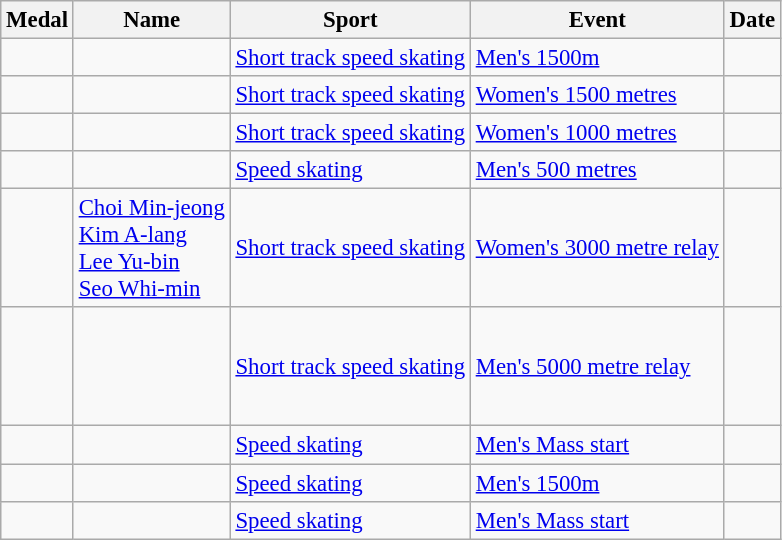<table class="wikitable sortable" style="font-size:95%;">
<tr>
<th>Medal</th>
<th>Name</th>
<th>Sport</th>
<th>Event</th>
<th>Date</th>
</tr>
<tr>
<td></td>
<td></td>
<td><a href='#'>Short track speed skating</a></td>
<td><a href='#'>Men's 1500m</a></td>
<td></td>
</tr>
<tr>
<td></td>
<td></td>
<td><a href='#'>Short track speed skating</a></td>
<td><a href='#'>Women's 1500 metres</a></td>
<td></td>
</tr>
<tr>
<td></td>
<td></td>
<td><a href='#'>Short track speed skating</a></td>
<td><a href='#'>Women's 1000 metres</a></td>
<td></td>
</tr>
<tr>
<td></td>
<td></td>
<td><a href='#'>Speed skating</a></td>
<td><a href='#'>Men's 500 metres</a></td>
<td></td>
</tr>
<tr>
<td></td>
<td><a href='#'>Choi Min-jeong</a><br><a href='#'>Kim A-lang</a><br><a href='#'>Lee Yu-bin</a><br><a href='#'>Seo Whi-min</a></td>
<td><a href='#'>Short track speed skating</a></td>
<td><a href='#'>Women's 3000 metre relay</a></td>
<td></td>
</tr>
<tr>
<td></td>
<td><br><br><br><br></td>
<td><a href='#'>Short track speed skating</a></td>
<td><a href='#'>Men's 5000 metre relay</a></td>
<td></td>
</tr>
<tr>
<td></td>
<td></td>
<td><a href='#'>Speed skating</a></td>
<td><a href='#'>Men's Mass start</a></td>
<td></td>
</tr>
<tr>
<td></td>
<td></td>
<td><a href='#'>Speed skating</a></td>
<td><a href='#'>Men's 1500m</a></td>
<td></td>
</tr>
<tr>
<td></td>
<td></td>
<td><a href='#'>Speed skating</a></td>
<td><a href='#'>Men's Mass start</a></td>
<td></td>
</tr>
</table>
